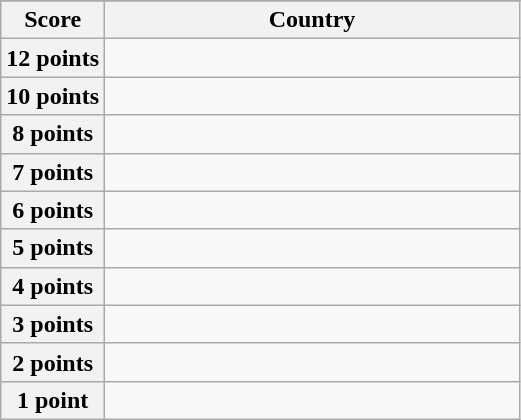<table class="wikitable">
<tr>
</tr>
<tr>
<th scope="col" width="20%">Score</th>
<th scope="col">Country</th>
</tr>
<tr>
<th scope="row">12 points</th>
<td></td>
</tr>
<tr>
<th scope="row">10 points</th>
<td></td>
</tr>
<tr>
<th scope="row">8 points</th>
<td></td>
</tr>
<tr>
<th scope="row">7 points</th>
<td></td>
</tr>
<tr>
<th scope="row">6 points</th>
<td></td>
</tr>
<tr>
<th scope="row">5 points</th>
<td></td>
</tr>
<tr>
<th scope="row">4 points</th>
<td></td>
</tr>
<tr>
<th scope="row">3 points</th>
<td></td>
</tr>
<tr>
<th scope="row">2 points</th>
<td></td>
</tr>
<tr>
<th scope="row">1 point</th>
<td></td>
</tr>
</table>
